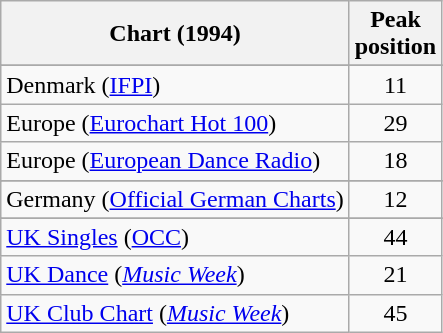<table class="wikitable sortable">
<tr>
<th>Chart (1994)</th>
<th>Peak<br>position</th>
</tr>
<tr>
</tr>
<tr>
<td align="left">Denmark (<a href='#'>IFPI</a>)</td>
<td align="center">11</td>
</tr>
<tr>
<td align="left">Europe (<a href='#'>Eurochart Hot 100</a>)</td>
<td align="center">29</td>
</tr>
<tr>
<td align="left">Europe (<a href='#'>European Dance Radio</a>)</td>
<td align="center">18</td>
</tr>
<tr>
</tr>
<tr>
<td align="left">Germany (<a href='#'>Official German Charts</a>)</td>
<td align="center">12</td>
</tr>
<tr>
</tr>
<tr>
</tr>
<tr>
</tr>
<tr>
</tr>
<tr>
<td align="left"><a href='#'>UK Singles</a> (<a href='#'>OCC</a>)</td>
<td align="center">44</td>
</tr>
<tr>
<td align="left"><a href='#'>UK Dance</a> (<em><a href='#'>Music Week</a></em>)</td>
<td align="center">21</td>
</tr>
<tr>
<td align="left"><a href='#'>UK Club Chart</a> (<em><a href='#'>Music Week</a></em>)</td>
<td align="center">45</td>
</tr>
</table>
